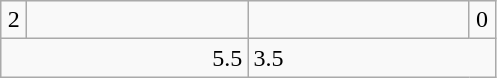<table class=wikitable>
<tr>
<td align=center width=10>2</td>
<td align=center width=140></td>
<td align=center width=140></td>
<td align=center width=10>0</td>
</tr>
<tr>
<td colspan=2 align=right>5.5</td>
<td colspan=2>3.5</td>
</tr>
</table>
